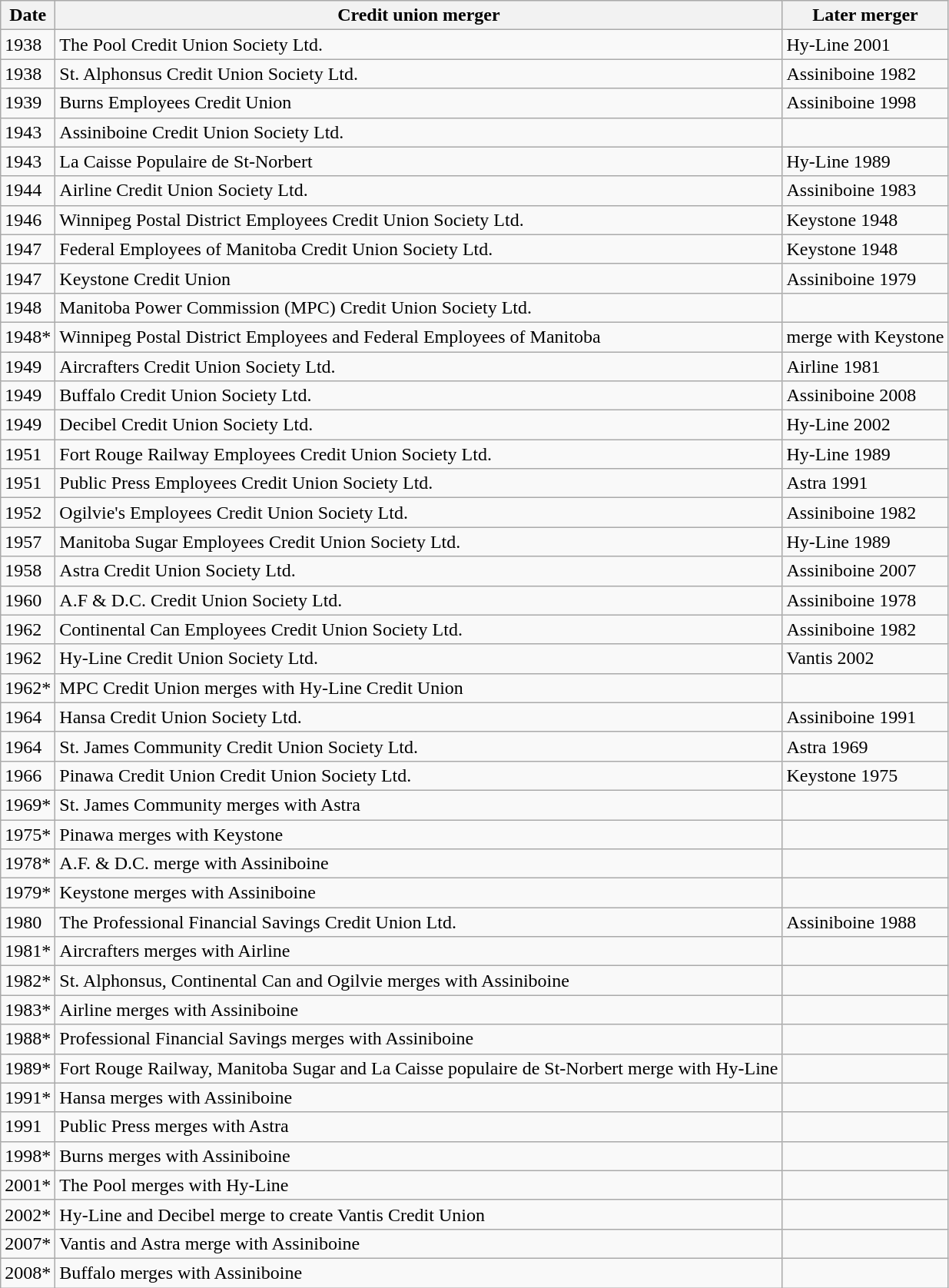<table class="wikitable collapsible collapsed">
<tr>
<th>Date</th>
<th>Credit union merger</th>
<th>Later merger</th>
</tr>
<tr>
<td>1938</td>
<td>The Pool Credit Union Society Ltd.</td>
<td>Hy-Line 2001</td>
</tr>
<tr>
<td>1938</td>
<td>St. Alphonsus Credit Union Society Ltd.</td>
<td>Assiniboine 1982</td>
</tr>
<tr>
<td>1939</td>
<td>Burns Employees Credit Union</td>
<td>Assiniboine 1998</td>
</tr>
<tr>
<td>1943</td>
<td>Assiniboine Credit Union Society Ltd.</td>
<td></td>
</tr>
<tr>
<td>1943</td>
<td>La Caisse Populaire de St-Norbert</td>
<td>Hy-Line 1989</td>
</tr>
<tr>
<td>1944</td>
<td>Airline Credit Union Society Ltd.</td>
<td>Assiniboine 1983</td>
</tr>
<tr>
<td>1946</td>
<td>Winnipeg Postal District Employees Credit Union Society Ltd.</td>
<td>Keystone 1948</td>
</tr>
<tr>
<td>1947</td>
<td>Federal Employees of Manitoba Credit Union Society Ltd.</td>
<td>Keystone 1948</td>
</tr>
<tr>
<td>1947</td>
<td>Keystone Credit Union</td>
<td>Assiniboine 1979</td>
</tr>
<tr>
<td>1948</td>
<td>Manitoba Power Commission (MPC) Credit Union Society Ltd.</td>
<td Hy-Line 1962></td>
</tr>
<tr>
<td>1948*</td>
<td>Winnipeg Postal District Employees and Federal Employees of Manitoba</td>
<td>merge with Keystone</td>
</tr>
<tr>
<td>1949</td>
<td>Aircrafters Credit Union Society Ltd.</td>
<td>Airline 1981</td>
</tr>
<tr>
<td>1949</td>
<td>Buffalo Credit Union Society Ltd.</td>
<td>Assiniboine 2008</td>
</tr>
<tr>
<td>1949</td>
<td>Decibel Credit Union Society Ltd.</td>
<td>Hy-Line 2002</td>
</tr>
<tr>
<td>1951</td>
<td>Fort Rouge Railway Employees Credit Union Society Ltd.</td>
<td>Hy-Line 1989</td>
</tr>
<tr>
<td>1951</td>
<td>Public Press Employees Credit Union Society Ltd.</td>
<td>Astra 1991</td>
</tr>
<tr>
<td>1952</td>
<td>Ogilvie's Employees Credit Union Society Ltd.</td>
<td>Assiniboine 1982</td>
</tr>
<tr>
<td>1957</td>
<td>Manitoba Sugar Employees Credit Union Society Ltd.</td>
<td>Hy-Line 1989</td>
</tr>
<tr>
<td>1958</td>
<td>Astra Credit Union Society Ltd.</td>
<td>Assiniboine 2007</td>
</tr>
<tr>
<td>1960</td>
<td>A.F & D.C. Credit Union Society Ltd.</td>
<td>Assiniboine 1978</td>
</tr>
<tr>
<td>1962</td>
<td>Continental Can Employees Credit Union Society Ltd.</td>
<td>Assiniboine 1982</td>
</tr>
<tr>
<td>1962</td>
<td>Hy-Line Credit Union Society Ltd.</td>
<td>Vantis 2002</td>
</tr>
<tr>
<td>1962*</td>
<td>MPC Credit Union merges with Hy-Line Credit Union</td>
<td></td>
</tr>
<tr>
<td>1964</td>
<td>Hansa Credit Union Society Ltd.</td>
<td>Assiniboine 1991</td>
</tr>
<tr>
<td>1964</td>
<td>St. James Community Credit Union Society Ltd.</td>
<td>Astra 1969</td>
</tr>
<tr>
<td>1966</td>
<td>Pinawa Credit Union Credit Union Society Ltd.</td>
<td>Keystone 1975</td>
</tr>
<tr>
<td>1969*</td>
<td>St. James Community merges with Astra</td>
<td></td>
</tr>
<tr>
<td>1975*</td>
<td>Pinawa merges with Keystone</td>
<td></td>
</tr>
<tr>
<td>1978*</td>
<td>A.F. & D.C. merge with Assiniboine</td>
<td></td>
</tr>
<tr>
<td>1979*</td>
<td>Keystone merges with Assiniboine</td>
<td></td>
</tr>
<tr>
<td>1980</td>
<td>The Professional Financial Savings Credit Union Ltd.</td>
<td>Assiniboine 1988</td>
</tr>
<tr>
<td>1981*</td>
<td>Aircrafters merges with Airline</td>
<td></td>
</tr>
<tr>
<td>1982*</td>
<td>St. Alphonsus, Continental Can and Ogilvie merges with Assiniboine</td>
<td></td>
</tr>
<tr>
<td>1983*</td>
<td>Airline merges with Assiniboine</td>
<td></td>
</tr>
<tr>
<td>1988*</td>
<td>Professional Financial Savings merges with Assiniboine</td>
<td></td>
</tr>
<tr>
<td>1989*</td>
<td>Fort Rouge Railway, Manitoba Sugar and La Caisse populaire de St-Norbert merge with Hy-Line</td>
<td></td>
</tr>
<tr>
<td>1991*</td>
<td>Hansa merges with Assiniboine</td>
<td></td>
</tr>
<tr>
<td>1991</td>
<td>Public Press merges with Astra</td>
<td></td>
</tr>
<tr>
<td>1998*</td>
<td>Burns merges with Assiniboine</td>
<td></td>
</tr>
<tr>
<td>2001*</td>
<td>The Pool merges with Hy-Line</td>
<td></td>
</tr>
<tr>
<td>2002*</td>
<td>Hy-Line and Decibel merge to create Vantis Credit Union</td>
<td></td>
</tr>
<tr>
<td>2007*</td>
<td>Vantis and Astra merge with Assiniboine</td>
<td></td>
</tr>
<tr>
<td>2008*</td>
<td>Buffalo merges with Assiniboine</td>
<td></td>
</tr>
</table>
